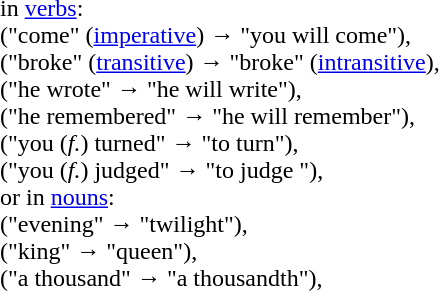<table cellspacing=0 cellpadding=0 style="white-space:nowrap; border-style:none">
<tr>
<td colspan=3>in <a href='#'>verbs</a>:</td>
</tr>
<tr>
<td></td>
<td><span></span></td>
<td>("come" (<a href='#'>imperative</a>) → "you will come"),</td>
</tr>
<tr>
<td></td>
<td><span></span></td>
<td>("broke" (<a href='#'>transitive</a>) → "broke" (<a href='#'>intransitive</a>),</td>
</tr>
<tr>
<td></td>
<td><span></span></td>
<td>("he wrote" → "he will write"),</td>
</tr>
<tr>
<td></td>
<td><span></span></td>
<td>("he remembered" → "he will remember"),</td>
</tr>
<tr>
<td></td>
<td><span></span></td>
<td>("you (<em>f.</em>) turned" → "to turn"),</td>
</tr>
<tr>
<td></td>
<td><span></span></td>
<td>("you (<em>f.</em>) judged" → "to judge "),</td>
</tr>
<tr>
<td colspan=3>or in <a href='#'>nouns</a>:</td>
</tr>
<tr>
<td></td>
<td><span></span></td>
<td>("evening" → "twilight"),</td>
</tr>
<tr>
<td></td>
<td><span></span></td>
<td>("king" → "queen"),</td>
</tr>
<tr>
<td></td>
<td><span></span></td>
<td>("a thousand" → "a thousandth"),</td>
</tr>
</table>
